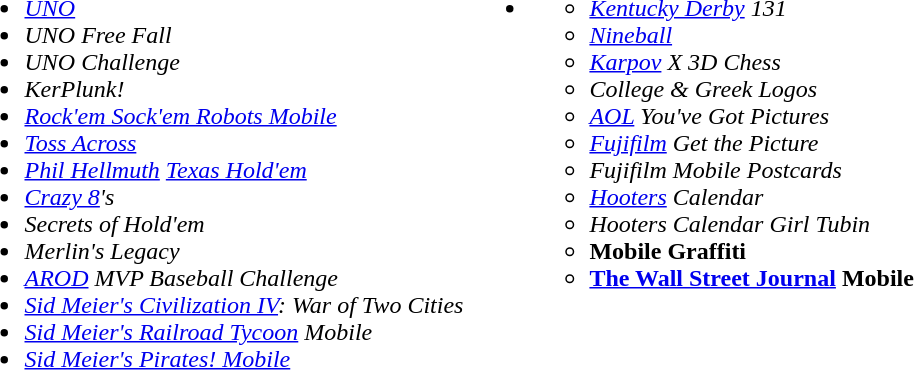<table>
<tr valign="top">
<td><br><ul><li><em><a href='#'>UNO</a></em></li><li><em>UNO Free Fall</em></li><li><em>UNO Challenge</em></li><li><em>KerPlunk!</em></li><li><em><a href='#'>Rock'em Sock'em Robots Mobile</a></em></li><li><em><a href='#'>Toss Across</a></em></li><li><em><a href='#'>Phil Hellmuth</a> <a href='#'>Texas Hold'em</a></em></li><li><em><a href='#'>Crazy 8</a>'s</em></li><li><em>Secrets of Hold'em</em></li><li><em>Merlin's Legacy</em></li><li><em><a href='#'>AROD</a> MVP Baseball Challenge</em></li><li><em><a href='#'>Sid Meier's Civilization IV</a>: War of Two Cities</em></li><li><em><a href='#'>Sid Meier's Railroad Tycoon</a> Mobile</em></li><li><em><a href='#'>Sid Meier's Pirates! Mobile</a></em></li></ul></td>
<td><br><ul><li><ul><li><em><a href='#'>Kentucky Derby</a> 131</em></li><li><em><a href='#'>Nineball</a></em></li><li><em><a href='#'>Karpov</a> X 3D Chess</em></li><li><em>College & Greek Logos</em></li><li><em><a href='#'>AOL</a> You've Got Pictures</em></li><li><em><a href='#'>Fujifilm</a> Get the Picture</em></li><li><em>Fujifilm Mobile Postcards</em></li><li><em><a href='#'>Hooters</a> Calendar</em></li><li><em>Hooters Calendar Girl Tubin<strong></li><li></em>Mobile Graffiti<em></li><li></em><a href='#'>The Wall Street Journal</a> Mobile<em></li></ul></li></ul></td>
</tr>
</table>
